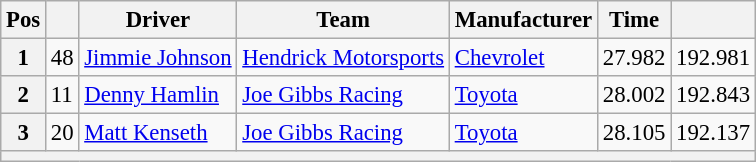<table class="wikitable" style="font-size:95%">
<tr>
<th>Pos</th>
<th></th>
<th>Driver</th>
<th>Team</th>
<th>Manufacturer</th>
<th>Time</th>
<th></th>
</tr>
<tr>
<th>1</th>
<td>48</td>
<td><a href='#'>Jimmie Johnson</a></td>
<td><a href='#'>Hendrick Motorsports</a></td>
<td><a href='#'>Chevrolet</a></td>
<td>27.982</td>
<td>192.981</td>
</tr>
<tr>
<th>2</th>
<td>11</td>
<td><a href='#'>Denny Hamlin</a></td>
<td><a href='#'>Joe Gibbs Racing</a></td>
<td><a href='#'>Toyota</a></td>
<td>28.002</td>
<td>192.843</td>
</tr>
<tr>
<th>3</th>
<td>20</td>
<td><a href='#'>Matt Kenseth</a></td>
<td><a href='#'>Joe Gibbs Racing</a></td>
<td><a href='#'>Toyota</a></td>
<td>28.105</td>
<td>192.137</td>
</tr>
<tr>
<th colspan="7"></th>
</tr>
</table>
